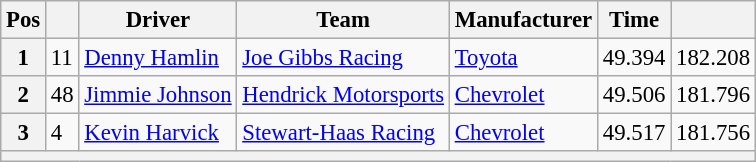<table class="wikitable" style="font-size:95%">
<tr>
<th>Pos</th>
<th></th>
<th>Driver</th>
<th>Team</th>
<th>Manufacturer</th>
<th>Time</th>
<th></th>
</tr>
<tr>
<th>1</th>
<td>11</td>
<td><a href='#'>Denny Hamlin</a></td>
<td><a href='#'>Joe Gibbs Racing</a></td>
<td><a href='#'>Toyota</a></td>
<td>49.394</td>
<td>182.208</td>
</tr>
<tr>
<th>2</th>
<td>48</td>
<td><a href='#'>Jimmie Johnson</a></td>
<td><a href='#'>Hendrick Motorsports</a></td>
<td><a href='#'>Chevrolet</a></td>
<td>49.506</td>
<td>181.796</td>
</tr>
<tr>
<th>3</th>
<td>4</td>
<td><a href='#'>Kevin Harvick</a></td>
<td><a href='#'>Stewart-Haas Racing</a></td>
<td><a href='#'>Chevrolet</a></td>
<td>49.517</td>
<td>181.756</td>
</tr>
<tr>
<th colspan="7"></th>
</tr>
</table>
